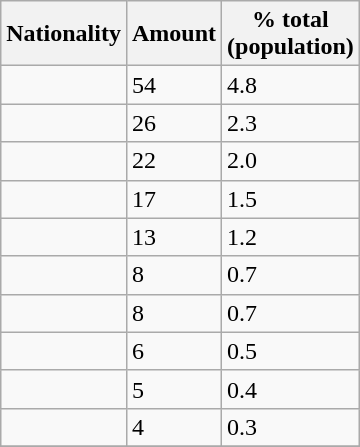<table class="wikitable floatright">
<tr>
<th>Nationality</th>
<th>Amount</th>
<th>% total<br>(population)</th>
</tr>
<tr>
<td></td>
<td>54</td>
<td>4.8</td>
</tr>
<tr>
<td></td>
<td>26</td>
<td>2.3</td>
</tr>
<tr>
<td></td>
<td>22</td>
<td>2.0</td>
</tr>
<tr>
<td></td>
<td>17</td>
<td>1.5</td>
</tr>
<tr>
<td></td>
<td>13</td>
<td>1.2</td>
</tr>
<tr>
<td></td>
<td>8</td>
<td>0.7</td>
</tr>
<tr>
<td></td>
<td>8</td>
<td>0.7</td>
</tr>
<tr>
<td></td>
<td>6</td>
<td>0.5</td>
</tr>
<tr>
<td></td>
<td>5</td>
<td>0.4</td>
</tr>
<tr>
<td></td>
<td>4</td>
<td>0.3</td>
</tr>
<tr>
</tr>
</table>
